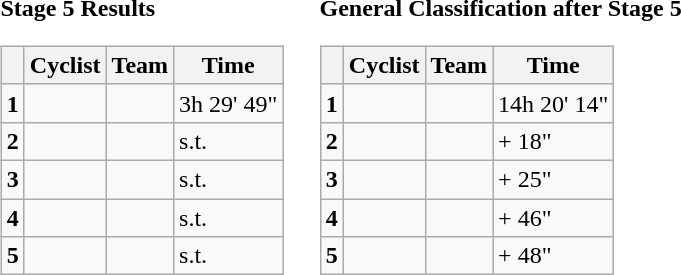<table>
<tr>
<td><strong>Stage 5 Results</strong><br><table class="wikitable">
<tr>
<th></th>
<th>Cyclist</th>
<th>Team</th>
<th>Time</th>
</tr>
<tr>
<td><strong>1</strong></td>
<td></td>
<td></td>
<td>3h 29' 49"</td>
</tr>
<tr>
<td><strong>2</strong></td>
<td></td>
<td></td>
<td>s.t.</td>
</tr>
<tr>
<td><strong>3</strong></td>
<td></td>
<td></td>
<td>s.t.</td>
</tr>
<tr>
<td><strong>4</strong></td>
<td></td>
<td></td>
<td>s.t.</td>
</tr>
<tr>
<td><strong>5</strong></td>
<td></td>
<td></td>
<td>s.t.</td>
</tr>
</table>
</td>
<td></td>
<td><strong>General Classification after Stage 5</strong><br><table class="wikitable">
<tr>
<th></th>
<th>Cyclist</th>
<th>Team</th>
<th>Time</th>
</tr>
<tr>
<td><strong>1</strong></td>
<td> </td>
<td></td>
<td>14h 20' 14"</td>
</tr>
<tr>
<td><strong>2</strong></td>
<td></td>
<td></td>
<td>+ 18"</td>
</tr>
<tr>
<td><strong>3</strong></td>
<td></td>
<td></td>
<td>+ 25"</td>
</tr>
<tr>
<td><strong>4</strong></td>
<td></td>
<td></td>
<td>+ 46"</td>
</tr>
<tr>
<td><strong>5</strong></td>
<td></td>
<td></td>
<td>+ 48"</td>
</tr>
</table>
</td>
</tr>
</table>
